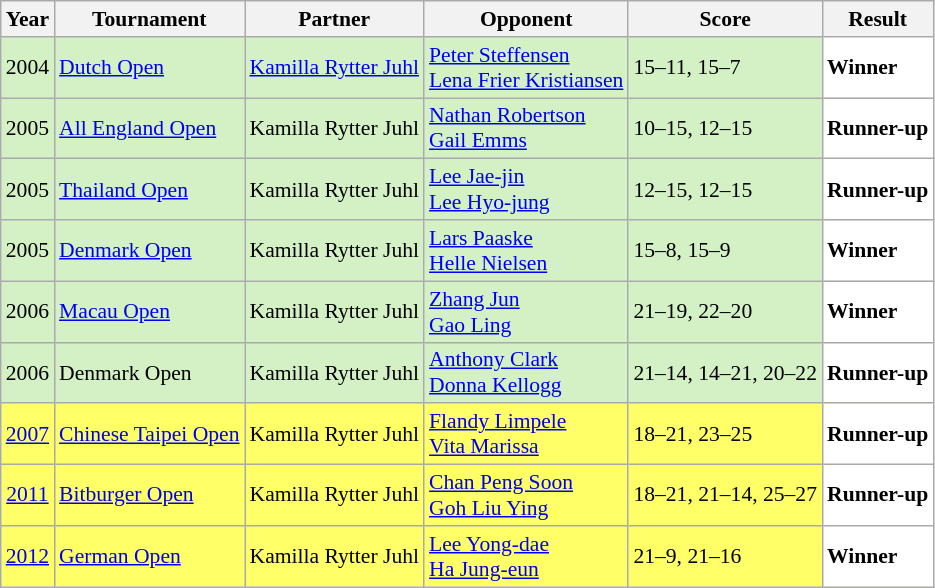<table class="sortable wikitable" style="font-size: 90%;">
<tr>
<th>Year</th>
<th>Tournament</th>
<th>Partner</th>
<th>Opponent</th>
<th>Score</th>
<th>Result</th>
</tr>
<tr style="background:#D4F1C5">
<td align="center">2004</td>
<td align="left"><a href='#'>Dutch Open</a></td>
<td align="left"> <a href='#'>Kamilla Rytter Juhl</a></td>
<td align="left"> <a href='#'>Peter Steffensen</a> <br>  <a href='#'>Lena Frier Kristiansen</a></td>
<td align="left">15–11, 15–7</td>
<td style="text-align:left; background:white"> <strong>Winner</strong></td>
</tr>
<tr style="background:#D4F1C5">
<td align="center">2005</td>
<td align="left"><a href='#'>All England Open</a></td>
<td align="left"> Kamilla Rytter Juhl</td>
<td align="left"> <a href='#'>Nathan Robertson</a> <br>  <a href='#'>Gail Emms</a></td>
<td align="left">10–15, 12–15</td>
<td style="text-align:left; background:white"> <strong>Runner-up</strong></td>
</tr>
<tr style="background:#D4F1C5">
<td align="center">2005</td>
<td align="left"><a href='#'>Thailand Open</a></td>
<td align="left"> Kamilla Rytter Juhl</td>
<td align="left"> <a href='#'>Lee Jae-jin</a> <br>  <a href='#'>Lee Hyo-jung</a></td>
<td align="left">12–15, 12–15</td>
<td style="text-align:left; background:white"> <strong>Runner-up</strong></td>
</tr>
<tr style="background:#D4F1C5">
<td align="center">2005</td>
<td align="left"><a href='#'>Denmark Open</a></td>
<td align="left"> Kamilla Rytter Juhl</td>
<td align="left"> <a href='#'>Lars Paaske</a> <br>  <a href='#'>Helle Nielsen</a></td>
<td align="left">15–8, 15–9</td>
<td style="text-align:left; background:white"> <strong>Winner</strong></td>
</tr>
<tr style="background:#D4F1C5">
<td align="center">2006</td>
<td align="left"><a href='#'>Macau Open</a></td>
<td align="left"> Kamilla Rytter Juhl</td>
<td align="left"> <a href='#'>Zhang Jun</a> <br>  <a href='#'>Gao Ling</a></td>
<td align="left">21–19, 22–20</td>
<td style="text-align:left; background:white"> <strong>Winner</strong></td>
</tr>
<tr style="background:#D4F1C5">
<td align="center">2006</td>
<td align="left">Denmark Open</td>
<td align="left"> Kamilla Rytter Juhl</td>
<td align="left"> <a href='#'>Anthony Clark</a> <br>  <a href='#'>Donna Kellogg</a></td>
<td align="left">21–14, 14–21, 20–22</td>
<td style="text-align:left; background:white"> <strong>Runner-up</strong></td>
</tr>
<tr style="background:#FFFF67">
<td align="center"><a href='#'>2007</a></td>
<td align="left"><a href='#'>Chinese Taipei Open</a></td>
<td align="left"> Kamilla Rytter Juhl</td>
<td align="left"> <a href='#'>Flandy Limpele</a> <br>  <a href='#'>Vita Marissa</a></td>
<td align="left">18–21, 23–25</td>
<td style="text-align:left; background:white"> <strong>Runner-up</strong></td>
</tr>
<tr style="background:#FFFF67">
<td align="center"><a href='#'>2011</a></td>
<td align="left"><a href='#'>Bitburger Open</a></td>
<td align="left"> Kamilla Rytter Juhl</td>
<td align="left"> <a href='#'>Chan Peng Soon</a> <br>  <a href='#'>Goh Liu Ying</a></td>
<td align="left">18–21, 21–14, 25–27</td>
<td style="text-align:left; background:white"> <strong>Runner-up</strong></td>
</tr>
<tr style="background:#FFFF67">
<td align="center"><a href='#'>2012</a></td>
<td align="left"><a href='#'>German Open</a></td>
<td align="left"> Kamilla Rytter Juhl</td>
<td align="left"> <a href='#'>Lee Yong-dae</a> <br>  <a href='#'>Ha Jung-eun</a></td>
<td align="left">21–9, 21–16</td>
<td style="text-align:left; background:white"> <strong>Winner</strong></td>
</tr>
</table>
